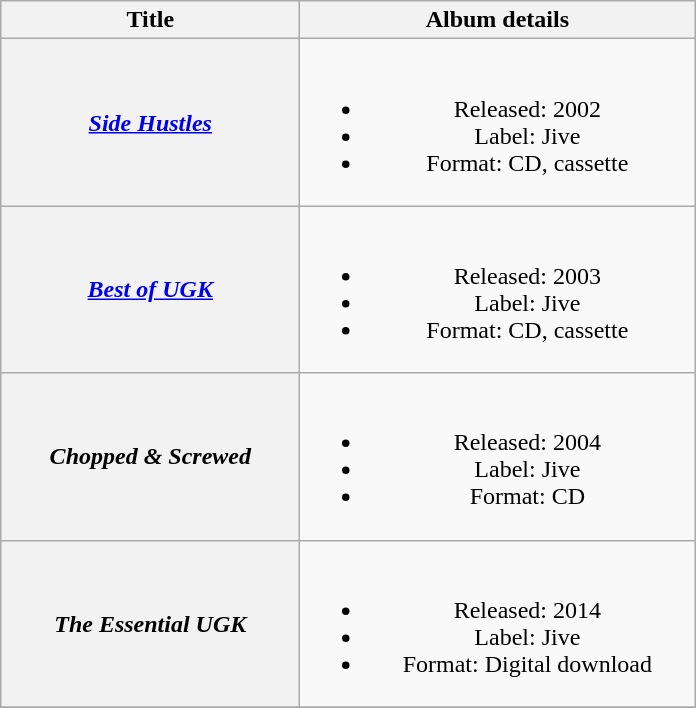<table class="wikitable plainrowheaders" style="text-align:center;">
<tr>
<th scope="col" rowspan="1" style="width:12em;">Title</th>
<th scope="col" rowspan="1" style="width:16em;">Album details</th>
</tr>
<tr>
<th scope="row"><em><a href='#'>Side Hustles</a></em></th>
<td><br><ul><li>Released: 2002</li><li>Label: Jive</li><li>Format: CD, cassette</li></ul></td>
</tr>
<tr>
<th scope="row"><em><a href='#'>Best of UGK</a></em></th>
<td><br><ul><li>Released: 2003</li><li>Label: Jive</li><li>Format: CD, cassette</li></ul></td>
</tr>
<tr>
<th scope="row"><em>Chopped & Screwed</em></th>
<td><br><ul><li>Released: 2004</li><li>Label: Jive</li><li>Format: CD</li></ul></td>
</tr>
<tr>
<th scope="row"><em>The Essential UGK</em></th>
<td><br><ul><li>Released: 2014</li><li>Label: Jive</li><li>Format: Digital download</li></ul></td>
</tr>
<tr>
</tr>
</table>
